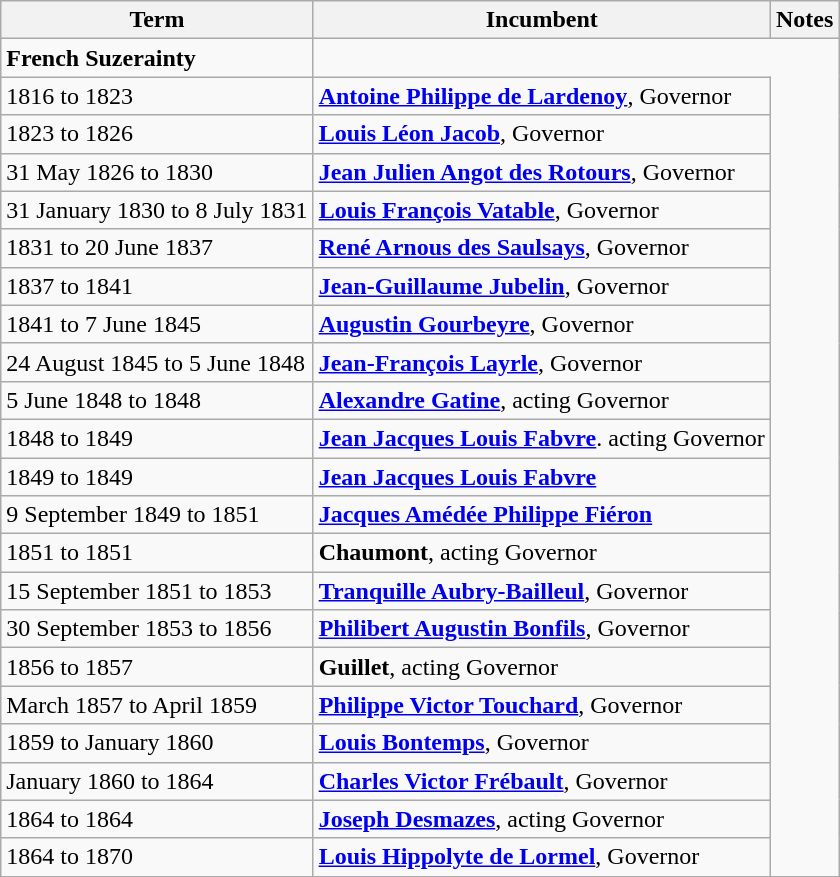<table class="wikitable">
<tr>
<th>Term</th>
<th>Incumbent</th>
<th>Notes</th>
</tr>
<tr>
<td><strong>French Suzerainty</strong></td>
</tr>
<tr>
<td>1816 to 1823</td>
<td><strong><a href='#'>Antoine Philippe de Lardenoy</a></strong>, Governor</td>
</tr>
<tr>
<td>1823 to 1826</td>
<td><strong><a href='#'>Louis Léon Jacob</a></strong>, Governor</td>
</tr>
<tr>
<td>31 May 1826 to 1830</td>
<td><strong><a href='#'>Jean Julien Angot des Rotours</a></strong>, Governor</td>
</tr>
<tr>
<td>31 January 1830 to 8 July 1831</td>
<td><strong><a href='#'>Louis François Vatable</a></strong>, Governor</td>
</tr>
<tr>
<td>1831 to 20 June 1837</td>
<td><strong><a href='#'>René Arnous des Saulsays</a></strong>, Governor</td>
</tr>
<tr>
<td>1837 to 1841</td>
<td><strong><a href='#'>Jean-Guillaume Jubelin</a></strong>, Governor</td>
</tr>
<tr>
<td>1841 to 7 June 1845</td>
<td><strong><a href='#'>Augustin Gourbeyre</a></strong>, Governor</td>
</tr>
<tr>
<td>24 August 1845 to 5 June 1848</td>
<td><strong><a href='#'>Jean-François Layrle</a></strong>, Governor</td>
</tr>
<tr>
<td>5 June 1848 to 1848</td>
<td><strong><a href='#'>Alexandre Gatine</a></strong>, acting Governor</td>
</tr>
<tr>
<td>1848 to 1849</td>
<td><strong><a href='#'>Jean Jacques Louis Fabvre</a></strong>. acting Governor</td>
</tr>
<tr>
<td>1849 to 1849</td>
<td><strong><a href='#'>Jean Jacques Louis Fabvre</a></strong></td>
</tr>
<tr>
<td>9 September 1849 to 1851</td>
<td><strong><a href='#'>Jacques Amédée Philippe Fiéron</a></strong></td>
</tr>
<tr>
<td>1851 to 1851</td>
<td><strong>Chaumont</strong>, acting Governor</td>
</tr>
<tr>
<td>15 September 1851 to 1853</td>
<td><strong><a href='#'>Tranquille Aubry-Bailleul</a></strong>, Governor</td>
</tr>
<tr>
<td>30 September 1853 to 1856</td>
<td><strong><a href='#'>Philibert Augustin Bonfils</a></strong>, Governor</td>
</tr>
<tr>
<td>1856 to 1857</td>
<td><strong>Guillet</strong>, acting Governor</td>
</tr>
<tr>
<td>March 1857 to April 1859</td>
<td><strong><a href='#'>Philippe Victor Touchard</a></strong>, Governor</td>
</tr>
<tr>
<td>1859 to January 1860</td>
<td><strong><a href='#'>Louis Bontemps</a></strong>, Governor</td>
</tr>
<tr>
<td>January 1860 to 1864</td>
<td><strong><a href='#'>Charles Victor Frébault</a></strong>, Governor</td>
</tr>
<tr>
<td>1864 to 1864</td>
<td><strong><a href='#'>Joseph Desmazes</a></strong>, acting Governor</td>
</tr>
<tr>
<td>1864 to 1870</td>
<td><strong><a href='#'>Louis Hippolyte de Lormel</a></strong>, Governor</td>
</tr>
</table>
